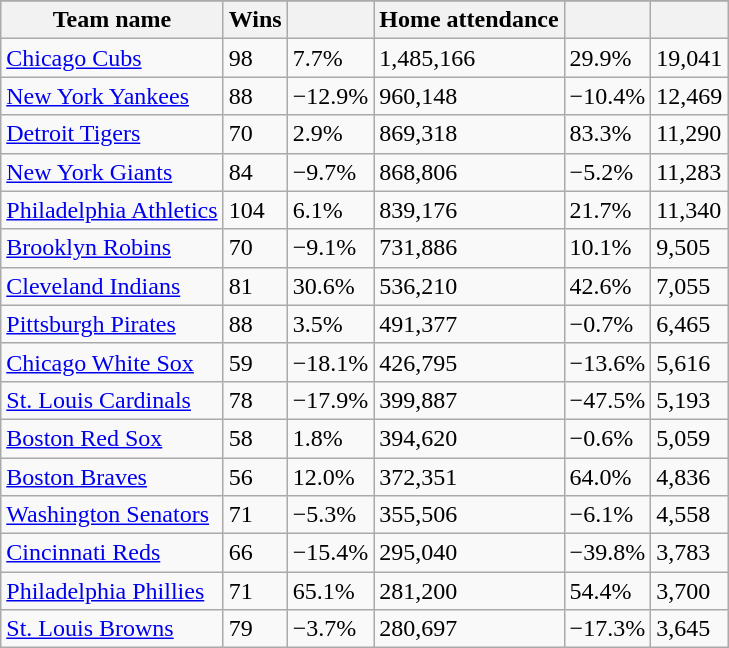<table class="wikitable sortable">
<tr style="text-align:center; font-size:larger;">
</tr>
<tr>
<th>Team name</th>
<th>Wins</th>
<th></th>
<th>Home attendance</th>
<th></th>
<th></th>
</tr>
<tr>
<td><a href='#'>Chicago Cubs</a></td>
<td>98</td>
<td>7.7%</td>
<td>1,485,166</td>
<td>29.9%</td>
<td>19,041</td>
</tr>
<tr>
<td><a href='#'>New York Yankees</a></td>
<td>88</td>
<td>−12.9%</td>
<td>960,148</td>
<td>−10.4%</td>
<td>12,469</td>
</tr>
<tr>
<td><a href='#'>Detroit Tigers</a></td>
<td>70</td>
<td>2.9%</td>
<td>869,318</td>
<td>83.3%</td>
<td>11,290</td>
</tr>
<tr>
<td><a href='#'>New York Giants</a></td>
<td>84</td>
<td>−9.7%</td>
<td>868,806</td>
<td>−5.2%</td>
<td>11,283</td>
</tr>
<tr>
<td><a href='#'>Philadelphia Athletics</a></td>
<td>104</td>
<td>6.1%</td>
<td>839,176</td>
<td>21.7%</td>
<td>11,340</td>
</tr>
<tr>
<td><a href='#'>Brooklyn Robins</a></td>
<td>70</td>
<td>−9.1%</td>
<td>731,886</td>
<td>10.1%</td>
<td>9,505</td>
</tr>
<tr>
<td><a href='#'>Cleveland Indians</a></td>
<td>81</td>
<td>30.6%</td>
<td>536,210</td>
<td>42.6%</td>
<td>7,055</td>
</tr>
<tr>
<td><a href='#'>Pittsburgh Pirates</a></td>
<td>88</td>
<td>3.5%</td>
<td>491,377</td>
<td>−0.7%</td>
<td>6,465</td>
</tr>
<tr>
<td><a href='#'>Chicago White Sox</a></td>
<td>59</td>
<td>−18.1%</td>
<td>426,795</td>
<td>−13.6%</td>
<td>5,616</td>
</tr>
<tr>
<td><a href='#'>St. Louis Cardinals</a></td>
<td>78</td>
<td>−17.9%</td>
<td>399,887</td>
<td>−47.5%</td>
<td>5,193</td>
</tr>
<tr>
<td><a href='#'>Boston Red Sox</a></td>
<td>58</td>
<td>1.8%</td>
<td>394,620</td>
<td>−0.6%</td>
<td>5,059</td>
</tr>
<tr>
<td><a href='#'>Boston Braves</a></td>
<td>56</td>
<td>12.0%</td>
<td>372,351</td>
<td>64.0%</td>
<td>4,836</td>
</tr>
<tr>
<td><a href='#'>Washington Senators</a></td>
<td>71</td>
<td>−5.3%</td>
<td>355,506</td>
<td>−6.1%</td>
<td>4,558</td>
</tr>
<tr>
<td><a href='#'>Cincinnati Reds</a></td>
<td>66</td>
<td>−15.4%</td>
<td>295,040</td>
<td>−39.8%</td>
<td>3,783</td>
</tr>
<tr>
<td><a href='#'>Philadelphia Phillies</a></td>
<td>71</td>
<td>65.1%</td>
<td>281,200</td>
<td>54.4%</td>
<td>3,700</td>
</tr>
<tr>
<td><a href='#'>St. Louis Browns</a></td>
<td>79</td>
<td>−3.7%</td>
<td>280,697</td>
<td>−17.3%</td>
<td>3,645</td>
</tr>
</table>
